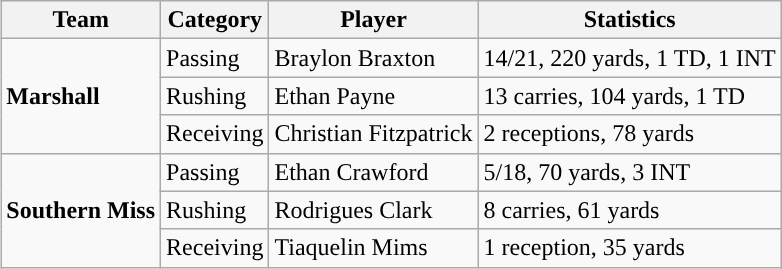<table class="wikitable" style="float: right;">
<tr>
<th>Team</th>
<th>Category</th>
<th>Player</th>
<th>Statistics</th>
</tr>
<tr>
<td rowspan=3><strong>Marshall</strong></td>
<td>Passing</td>
<td>Braylon Braxton</td>
<td>14/21, 220 yards, 1 TD, 1 INT</td>
</tr>
<tr>
<td>Rushing</td>
<td>Ethan Payne</td>
<td>13 carries, 104 yards, 1 TD</td>
</tr>
<tr>
<td>Receiving</td>
<td>Christian Fitzpatrick</td>
<td>2 receptions, 78 yards</td>
</tr>
<tr>
<td rowspan=3><strong>Southern Miss</strong></td>
<td>Passing</td>
<td>Ethan Crawford</td>
<td>5/18, 70 yards, 3 INT</td>
</tr>
<tr>
<td>Rushing</td>
<td>Rodrigues Clark</td>
<td>8 carries, 61 yards</td>
</tr>
<tr>
<td>Receiving</td>
<td>Tiaquelin Mims</td>
<td>1 reception, 35 yards</td>
</tr>
</table>
